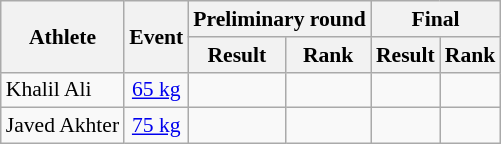<table class=wikitable style="text-align:center; font-size:90%">
<tr>
<th rowspan=2>Athlete</th>
<th rowspan=2>Event</th>
<th colspan=2>Preliminary round</th>
<th colspan=2>Final</th>
</tr>
<tr>
<th>Result</th>
<th>Rank</th>
<th>Result</th>
<th>Rank</th>
</tr>
<tr>
<td style="text-align:left">Khalil Ali</td>
<td><a href='#'>65 kg</a></td>
<td></td>
<td></td>
<td></td>
<td></td>
</tr>
<tr>
<td style="text-align:left">Javed Akhter</td>
<td><a href='#'>75 kg</a></td>
<td></td>
<td></td>
<td></td>
<td></td>
</tr>
</table>
